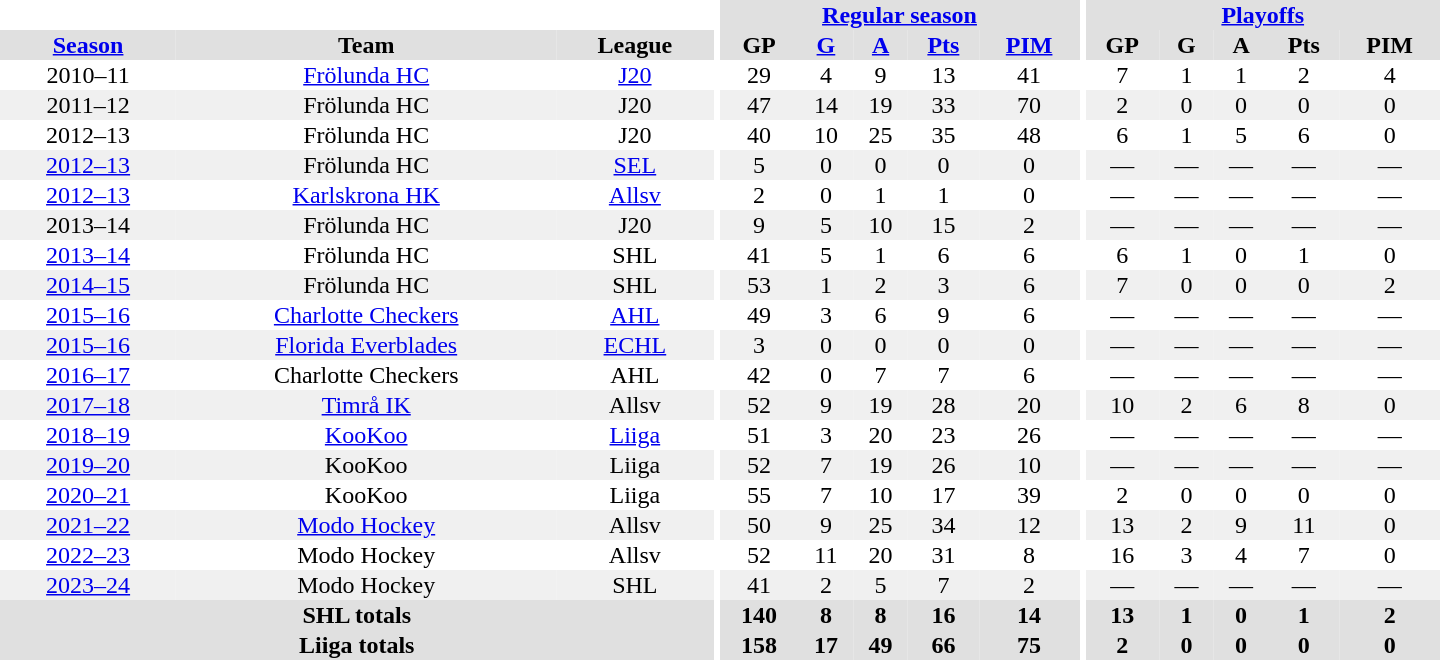<table border="0" cellpadding="1" cellspacing="0" style="text-align:center; width:60em">
<tr bgcolor="#e0e0e0">
<th colspan="3" bgcolor="#ffffff"></th>
<th rowspan="99" bgcolor="#ffffff"></th>
<th colspan="5"><a href='#'>Regular season</a></th>
<th rowspan="99" bgcolor="#ffffff"></th>
<th colspan="5"><a href='#'>Playoffs</a></th>
</tr>
<tr bgcolor="#e0e0e0">
<th><a href='#'>Season</a></th>
<th>Team</th>
<th>League</th>
<th>GP</th>
<th><a href='#'>G</a></th>
<th><a href='#'>A</a></th>
<th><a href='#'>Pts</a></th>
<th><a href='#'>PIM</a></th>
<th>GP</th>
<th>G</th>
<th>A</th>
<th>Pts</th>
<th>PIM</th>
</tr>
<tr>
<td>2010–11</td>
<td><a href='#'>Frölunda HC</a></td>
<td><a href='#'>J20</a></td>
<td>29</td>
<td>4</td>
<td>9</td>
<td>13</td>
<td>41</td>
<td>7</td>
<td>1</td>
<td>1</td>
<td>2</td>
<td>4</td>
</tr>
<tr bgcolor="#f0f0f0">
<td>2011–12</td>
<td>Frölunda HC</td>
<td>J20</td>
<td>47</td>
<td>14</td>
<td>19</td>
<td>33</td>
<td>70</td>
<td>2</td>
<td>0</td>
<td>0</td>
<td>0</td>
<td>0</td>
</tr>
<tr>
<td>2012–13</td>
<td>Frölunda HC</td>
<td>J20</td>
<td>40</td>
<td>10</td>
<td>25</td>
<td>35</td>
<td>48</td>
<td>6</td>
<td>1</td>
<td>5</td>
<td>6</td>
<td>0</td>
</tr>
<tr bgcolor="#f0f0f0">
<td><a href='#'>2012–13</a></td>
<td>Frölunda HC</td>
<td><a href='#'>SEL</a></td>
<td>5</td>
<td>0</td>
<td>0</td>
<td>0</td>
<td>0</td>
<td>—</td>
<td>—</td>
<td>—</td>
<td>—</td>
<td>—</td>
</tr>
<tr>
<td><a href='#'>2012–13</a></td>
<td><a href='#'>Karlskrona HK</a></td>
<td><a href='#'>Allsv</a></td>
<td>2</td>
<td>0</td>
<td>1</td>
<td>1</td>
<td>0</td>
<td>—</td>
<td>—</td>
<td>—</td>
<td>—</td>
<td>—</td>
</tr>
<tr bgcolor="#f0f0f0">
<td>2013–14</td>
<td>Frölunda HC</td>
<td>J20</td>
<td>9</td>
<td>5</td>
<td>10</td>
<td>15</td>
<td>2</td>
<td>—</td>
<td>—</td>
<td>—</td>
<td>—</td>
<td>—</td>
</tr>
<tr>
<td><a href='#'>2013–14</a></td>
<td>Frölunda HC</td>
<td>SHL</td>
<td>41</td>
<td>5</td>
<td>1</td>
<td>6</td>
<td>6</td>
<td>6</td>
<td>1</td>
<td>0</td>
<td>1</td>
<td>0</td>
</tr>
<tr bgcolor="#f0f0f0">
<td><a href='#'>2014–15</a></td>
<td>Frölunda HC</td>
<td>SHL</td>
<td>53</td>
<td>1</td>
<td>2</td>
<td>3</td>
<td>6</td>
<td>7</td>
<td>0</td>
<td>0</td>
<td>0</td>
<td>2</td>
</tr>
<tr>
<td><a href='#'>2015–16</a></td>
<td><a href='#'>Charlotte Checkers</a></td>
<td><a href='#'>AHL</a></td>
<td>49</td>
<td>3</td>
<td>6</td>
<td>9</td>
<td>6</td>
<td>—</td>
<td>—</td>
<td>—</td>
<td>—</td>
<td>—</td>
</tr>
<tr bgcolor="#f0f0f0">
<td><a href='#'>2015–16</a></td>
<td><a href='#'>Florida Everblades</a></td>
<td><a href='#'>ECHL</a></td>
<td>3</td>
<td>0</td>
<td>0</td>
<td>0</td>
<td>0</td>
<td>—</td>
<td>—</td>
<td>—</td>
<td>—</td>
<td>—</td>
</tr>
<tr>
<td><a href='#'>2016–17</a></td>
<td>Charlotte Checkers</td>
<td>AHL</td>
<td>42</td>
<td>0</td>
<td>7</td>
<td>7</td>
<td>6</td>
<td>—</td>
<td>—</td>
<td>—</td>
<td>—</td>
<td>—</td>
</tr>
<tr bgcolor="#f0f0f0">
<td><a href='#'>2017–18</a></td>
<td><a href='#'>Timrå IK</a></td>
<td>Allsv</td>
<td>52</td>
<td>9</td>
<td>19</td>
<td>28</td>
<td>20</td>
<td>10</td>
<td>2</td>
<td>6</td>
<td>8</td>
<td>0</td>
</tr>
<tr>
<td><a href='#'>2018–19</a></td>
<td><a href='#'>KooKoo</a></td>
<td><a href='#'>Liiga</a></td>
<td>51</td>
<td>3</td>
<td>20</td>
<td>23</td>
<td>26</td>
<td>—</td>
<td>—</td>
<td>—</td>
<td>—</td>
<td>—</td>
</tr>
<tr bgcolor="#f0f0f0">
<td><a href='#'>2019–20</a></td>
<td>KooKoo</td>
<td>Liiga</td>
<td>52</td>
<td>7</td>
<td>19</td>
<td>26</td>
<td>10</td>
<td>—</td>
<td>—</td>
<td>—</td>
<td>—</td>
<td>—</td>
</tr>
<tr>
<td><a href='#'>2020–21</a></td>
<td>KooKoo</td>
<td>Liiga</td>
<td>55</td>
<td>7</td>
<td>10</td>
<td>17</td>
<td>39</td>
<td>2</td>
<td>0</td>
<td>0</td>
<td>0</td>
<td>0</td>
</tr>
<tr bgcolor="#f0f0f0">
<td><a href='#'>2021–22</a></td>
<td><a href='#'>Modo Hockey</a></td>
<td>Allsv</td>
<td>50</td>
<td>9</td>
<td>25</td>
<td>34</td>
<td>12</td>
<td>13</td>
<td>2</td>
<td>9</td>
<td>11</td>
<td>0</td>
</tr>
<tr>
<td><a href='#'>2022–23</a></td>
<td>Modo Hockey</td>
<td>Allsv</td>
<td>52</td>
<td>11</td>
<td>20</td>
<td>31</td>
<td>8</td>
<td>16</td>
<td>3</td>
<td>4</td>
<td>7</td>
<td>0</td>
</tr>
<tr bgcolor="#f0f0f0">
<td><a href='#'>2023–24</a></td>
<td>Modo Hockey</td>
<td>SHL</td>
<td>41</td>
<td>2</td>
<td>5</td>
<td>7</td>
<td>2</td>
<td>—</td>
<td>—</td>
<td>—</td>
<td>—</td>
<td>—</td>
</tr>
<tr bgcolor="#e0e0e0">
<th colspan="3">SHL totals</th>
<th>140</th>
<th>8</th>
<th>8</th>
<th>16</th>
<th>14</th>
<th>13</th>
<th>1</th>
<th>0</th>
<th>1</th>
<th>2</th>
</tr>
<tr bgcolor="#e0e0e0">
<th colspan="3">Liiga totals</th>
<th>158</th>
<th>17</th>
<th>49</th>
<th>66</th>
<th>75</th>
<th>2</th>
<th>0</th>
<th>0</th>
<th>0</th>
<th>0</th>
</tr>
</table>
